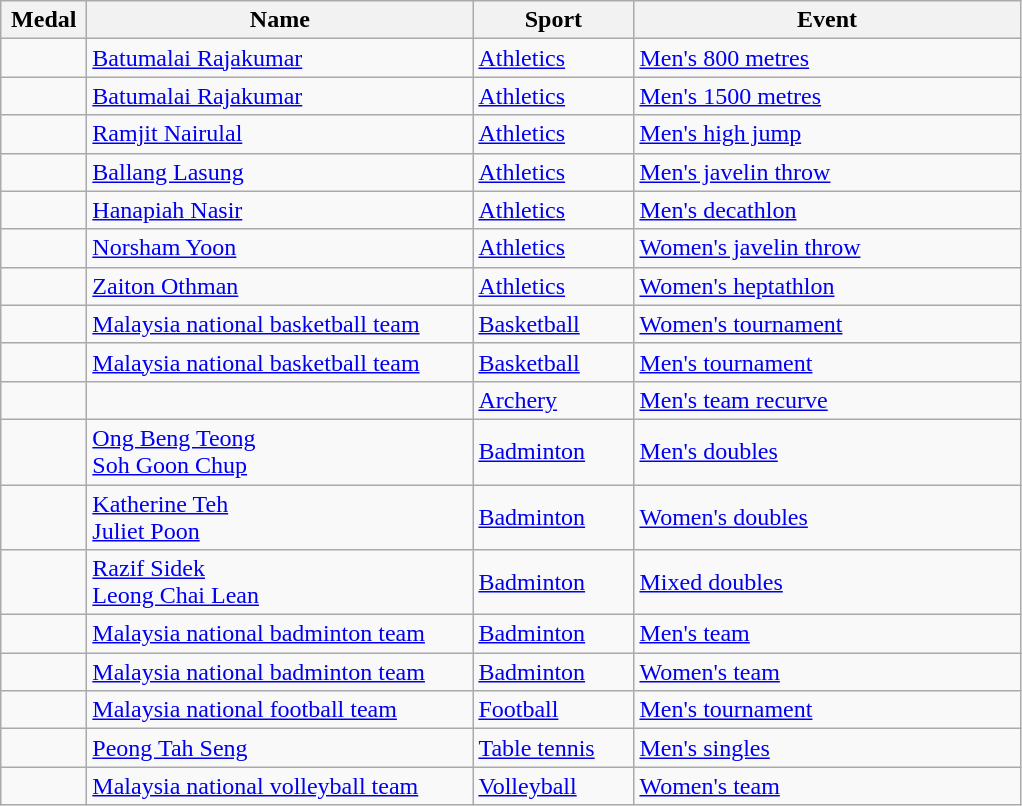<table class="wikitable sortable" style="font-size:100%">
<tr>
<th width="50">Medal</th>
<th width="250">Name</th>
<th width="100">Sport</th>
<th width="250">Event</th>
</tr>
<tr>
<td></td>
<td><a href='#'>Batumalai Rajakumar</a></td>
<td><a href='#'>Athletics</a></td>
<td><a href='#'>Men's 800 metres</a></td>
</tr>
<tr>
<td></td>
<td><a href='#'>Batumalai Rajakumar</a></td>
<td><a href='#'>Athletics</a></td>
<td><a href='#'>Men's 1500 metres</a></td>
</tr>
<tr>
<td></td>
<td><a href='#'>Ramjit Nairulal</a></td>
<td><a href='#'>Athletics</a></td>
<td><a href='#'>Men's high jump</a></td>
</tr>
<tr>
<td></td>
<td><a href='#'>Ballang Lasung</a></td>
<td><a href='#'>Athletics</a></td>
<td><a href='#'>Men's javelin throw</a></td>
</tr>
<tr>
<td></td>
<td><a href='#'>Hanapiah Nasir</a></td>
<td><a href='#'>Athletics</a></td>
<td><a href='#'>Men's decathlon</a></td>
</tr>
<tr>
<td></td>
<td><a href='#'>Norsham Yoon</a></td>
<td><a href='#'>Athletics</a></td>
<td><a href='#'>Women's javelin throw</a></td>
</tr>
<tr>
<td></td>
<td><a href='#'>Zaiton Othman</a></td>
<td><a href='#'>Athletics</a></td>
<td><a href='#'>Women's heptathlon</a></td>
</tr>
<tr>
<td></td>
<td><a href='#'>Malaysia national basketball team</a></td>
<td><a href='#'>Basketball</a></td>
<td><a href='#'>Women's tournament</a></td>
</tr>
<tr>
<td></td>
<td><a href='#'>Malaysia national basketball team</a></td>
<td><a href='#'>Basketball</a></td>
<td><a href='#'>Men's tournament</a></td>
</tr>
<tr>
<td></td>
<td></td>
<td><a href='#'>Archery</a></td>
<td><a href='#'>Men's team recurve</a></td>
</tr>
<tr>
<td></td>
<td><a href='#'>Ong Beng Teong</a><br><a href='#'>Soh Goon Chup</a></td>
<td><a href='#'>Badminton</a></td>
<td><a href='#'>Men's doubles</a></td>
</tr>
<tr>
<td></td>
<td><a href='#'>Katherine Teh</a><br><a href='#'>Juliet Poon</a></td>
<td><a href='#'>Badminton</a></td>
<td><a href='#'>Women's doubles</a></td>
</tr>
<tr>
<td></td>
<td><a href='#'>Razif Sidek</a><br><a href='#'>Leong Chai Lean</a></td>
<td><a href='#'>Badminton</a></td>
<td><a href='#'>Mixed doubles</a></td>
</tr>
<tr>
<td></td>
<td><a href='#'>Malaysia national badminton team</a></td>
<td><a href='#'>Badminton</a></td>
<td><a href='#'>Men's team</a></td>
</tr>
<tr>
<td></td>
<td><a href='#'>Malaysia national badminton team</a></td>
<td><a href='#'>Badminton</a></td>
<td><a href='#'>Women's team</a></td>
</tr>
<tr>
<td></td>
<td><a href='#'>Malaysia national football team</a><br></td>
<td><a href='#'>Football</a></td>
<td><a href='#'>Men's tournament</a></td>
</tr>
<tr>
<td></td>
<td><a href='#'>Peong Tah Seng</a></td>
<td><a href='#'>Table tennis</a></td>
<td><a href='#'>Men's singles</a></td>
</tr>
<tr>
<td></td>
<td><a href='#'>Malaysia national volleyball team</a></td>
<td><a href='#'>Volleyball</a></td>
<td><a href='#'>Women's team</a></td>
</tr>
</table>
